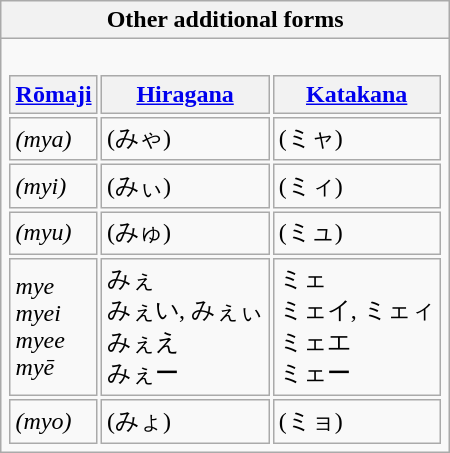<table class="wikitable">
<tr>
<th>Other additional forms</th>
</tr>
<tr>
<td><br><table align="center" style="background: transparent">
<tr>
<th><a href='#'>Rōmaji</a></th>
<th><a href='#'>Hiragana</a></th>
<th><a href='#'>Katakana</a></th>
</tr>
<tr>
<td><em>(mya)</em></td>
<td>(みゃ)</td>
<td>(ミャ)</td>
</tr>
<tr>
<td><em>(myi)</em></td>
<td>(みぃ)</td>
<td>(ミィ)</td>
</tr>
<tr>
<td><em>(myu)</em></td>
<td>(みゅ)</td>
<td>(ミュ)</td>
</tr>
<tr>
<td><em>mye</em><br><em>myei</em><br><em>myee</em><br><em>myē</em></td>
<td>みぇ<br>みぇい, みぇぃ<br>みぇえ<br>みぇー</td>
<td>ミェ<br>ミェイ, ミェィ<br>ミェエ<br>ミェー</td>
</tr>
<tr>
<td><em>(myo)</em></td>
<td>(みょ)</td>
<td>(ミョ)</td>
</tr>
</table>
</td>
</tr>
</table>
